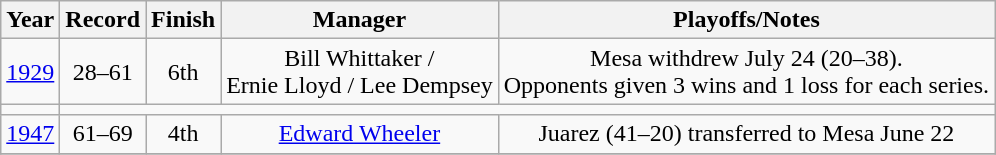<table class="wikitable" style="text-align:center">
<tr>
<th>Year</th>
<th>Record</th>
<th>Finish</th>
<th>Manager</th>
<th>Playoffs/Notes</th>
</tr>
<tr align=center>
<td><a href='#'>1929</a></td>
<td>28–61</td>
<td>6th</td>
<td>Bill Whittaker / <br>Ernie Lloyd / Lee Dempsey</td>
<td>Mesa withdrew July 24 (20–38).<br> Opponents given 3 wins and 1 loss for each series.</td>
</tr>
<tr align=center>
<td></td>
</tr>
<tr align=center>
<td><a href='#'>1947</a></td>
<td>61–69</td>
<td>4th</td>
<td><a href='#'>Edward Wheeler</a></td>
<td>Juarez (41–20) transferred to Mesa June 22</td>
</tr>
<tr>
</tr>
</table>
